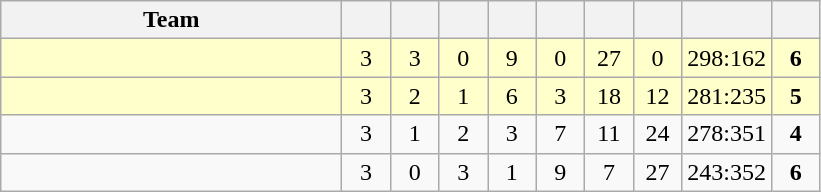<table class="wikitable" style="text-align:center;">
<tr>
<th width=220>Team</th>
<th width=25></th>
<th width=25></th>
<th width=25></th>
<th width=25></th>
<th width=25></th>
<th width=25></th>
<th width=25></th>
<th width=25></th>
<th width=25></th>
</tr>
<tr style="background:#ffffcc;">
<td style="text-align:left;"></td>
<td>3</td>
<td>3</td>
<td>0</td>
<td>9</td>
<td>0</td>
<td>27</td>
<td>0</td>
<td>298:162</td>
<td><strong>6</strong></td>
</tr>
<tr style="background:#ffffcc;">
<td style="text-align:left;"></td>
<td>3</td>
<td>2</td>
<td>1</td>
<td>6</td>
<td>3</td>
<td>18</td>
<td>12</td>
<td>281:235</td>
<td><strong>5</strong></td>
</tr>
<tr>
<td style="text-align:left;"></td>
<td>3</td>
<td>1</td>
<td>2</td>
<td>3</td>
<td>7</td>
<td>11</td>
<td>24</td>
<td>278:351</td>
<td><strong>4</strong></td>
</tr>
<tr>
<td style="text-align:left;"></td>
<td>3</td>
<td>0</td>
<td>3</td>
<td>1</td>
<td>9</td>
<td>7</td>
<td>27</td>
<td>243:352</td>
<td><strong>6</strong></td>
</tr>
</table>
